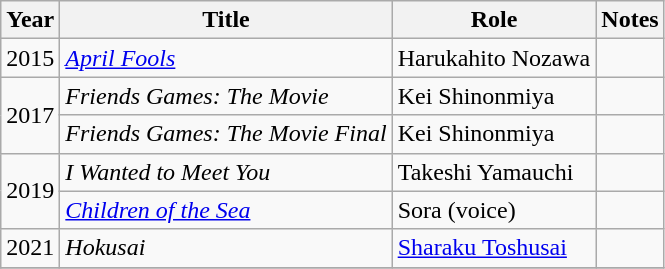<table class="wikitable">
<tr>
<th>Year</th>
<th>Title</th>
<th>Role</th>
<th>Notes</th>
</tr>
<tr>
<td>2015</td>
<td><em><a href='#'>April Fools</a></em></td>
<td>Harukahito Nozawa</td>
<td></td>
</tr>
<tr>
<td rowspan="2">2017</td>
<td><em>Friends Games: The Movie</em></td>
<td>Kei Shinonmiya</td>
<td></td>
</tr>
<tr>
<td><em>Friends Games: The Movie Final</em></td>
<td>Kei Shinonmiya</td>
<td></td>
</tr>
<tr>
<td rowspan="2">2019</td>
<td><em>I Wanted to Meet You</em></td>
<td>Takeshi Yamauchi</td>
<td></td>
</tr>
<tr>
<td><em><a href='#'>Children of the Sea</a></em></td>
<td>Sora (voice)</td>
<td></td>
</tr>
<tr>
<td>2021</td>
<td><em>Hokusai</em></td>
<td><a href='#'>Sharaku Toshusai</a></td>
<td></td>
</tr>
<tr>
</tr>
</table>
